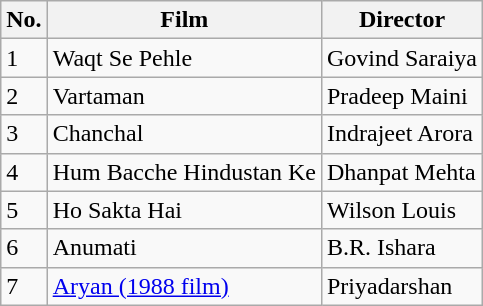<table class="wikitable sortable">
<tr>
<th scope="col">No.</th>
<th scope="col">Film</th>
<th scope="col">Director</th>
</tr>
<tr>
<td>1</td>
<td scope="row">Waqt Se Pehle</td>
<td>Govind Saraiya</td>
</tr>
<tr>
<td>2</td>
<td scope="row">Vartaman</td>
<td>Pradeep Maini</td>
</tr>
<tr>
<td>3</td>
<td scope="row">Chanchal</td>
<td>Indrajeet Arora</td>
</tr>
<tr>
<td>4</td>
<td scope="row">Hum Bacche Hindustan Ke</td>
<td>Dhanpat Mehta</td>
</tr>
<tr>
<td>5</td>
<td scope="row">Ho Sakta Hai</td>
<td>Wilson Louis</td>
</tr>
<tr>
<td>6</td>
<td scope="row">Anumati</td>
<td>B.R. Ishara</td>
</tr>
<tr>
<td>7</td>
<td scope="row"><a href='#'>Aryan (1988 film)</a></td>
<td>Priyadarshan</td>
</tr>
</table>
